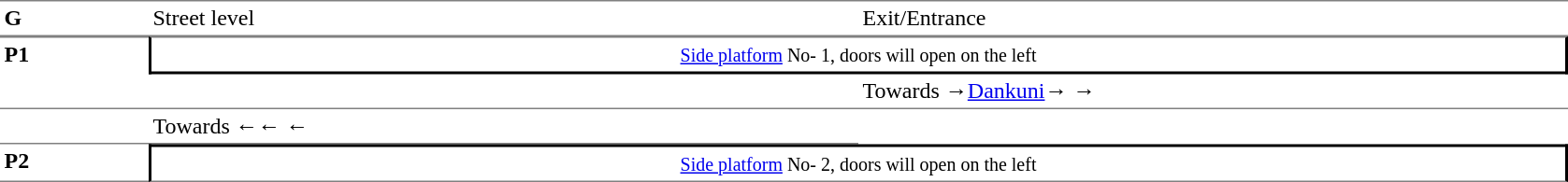<table table border=0 cellspacing=0 cellpadding=3>
<tr>
<td style="border-bottom:solid 1px gray;border-top:solid 1px gray;" width=50 valign=top><strong>G</strong></td>
<td style="border-top:solid 1px gray;border-bottom:solid 1px gray;" width=100 valign=top>Street level</td>
<td style="border-top:solid 1px gray;border-bottom:solid 1px gray;" width=500 valign=top>Exit/Entrance</td>
</tr>
<tr>
<td style="border-top:solid 1px gray;border-bottom:solid 1px gray;" width=50 rowspan=2 valign=top><strong>P1</strong></td>
<td style="border-top:solid 1px gray;border-right:solid 2px black;border-left:solid 2px black;border-bottom:solid 2px black;text-align:center;" colspan=2><small><a href='#'>Side platform</a> No- 1, doors will open on the left </small></td>
</tr>
<tr>
<td style="border-bottom:solid 1px gray;" width=100></td>
<td style="border-bottom:solid 1px gray;" width=500>Towards →<a href='#'>Dankuni</a>→ →</td>
</tr>
<tr>
<td style="border-bottom:solid 1px gray;" width=100></td>
<td style="border-bottom:solid 1px gray;" width=500>Towards ←← ←</td>
</tr>
<tr>
<td style="border-bottom:solid 1px gray;" width=50 rowspan=2 valign=top><strong>P2</strong></td>
<td style="border-top:solid 2px black;border-right:solid 2px black;border-left:solid 2px black;border-bottom:solid 1px gray;text-align:center;" colspan=2><small><a href='#'>Side platform</a> No- 2, doors will open on the left </small></td>
</tr>
</table>
